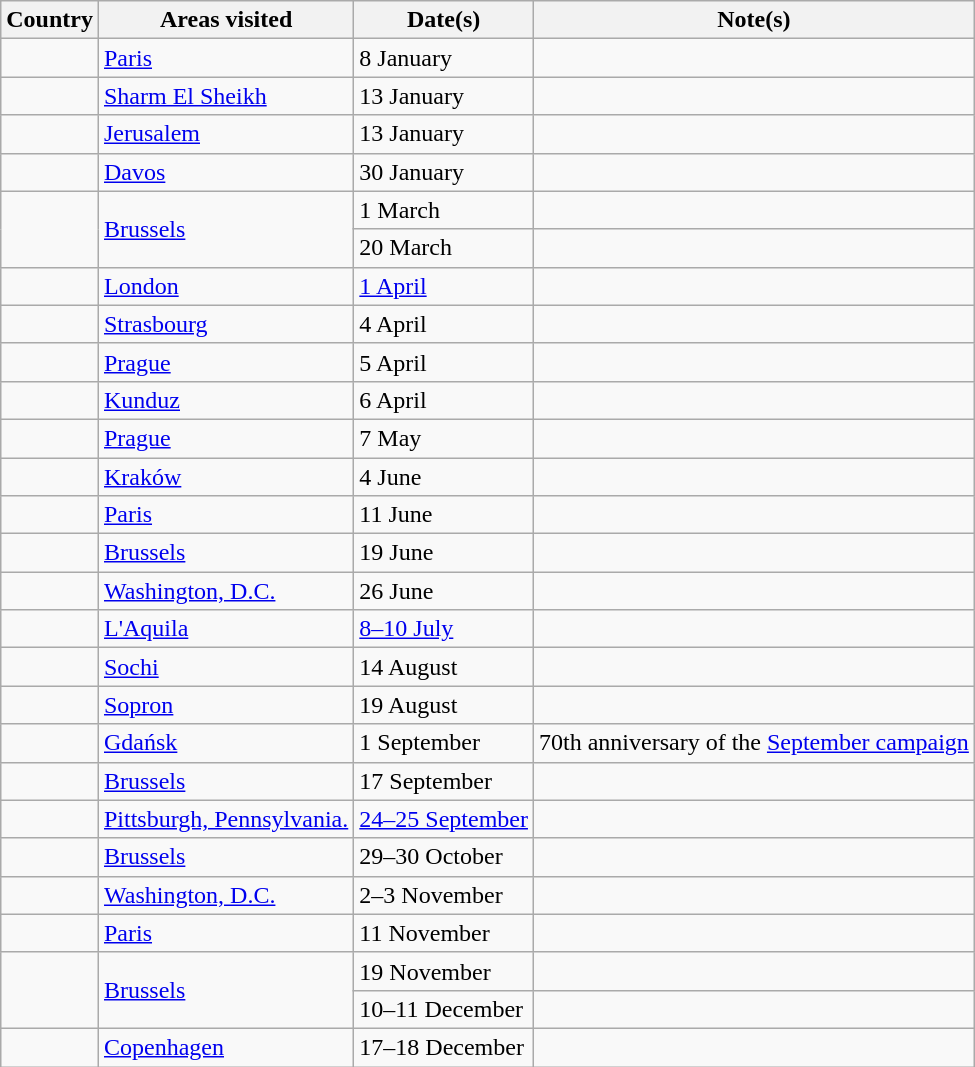<table class="wikitable">
<tr>
<th scope=col>Country</th>
<th scope=col>Areas visited</th>
<th scope=col>Date(s)</th>
<th scope=col>Note(s)</th>
</tr>
<tr>
<td></td>
<td><a href='#'>Paris</a></td>
<td>8 January</td>
<td></td>
</tr>
<tr>
<td></td>
<td><a href='#'>Sharm El Sheikh</a></td>
<td>13 January</td>
<td></td>
</tr>
<tr>
<td></td>
<td><a href='#'>Jerusalem</a></td>
<td>13 January</td>
<td></td>
</tr>
<tr>
<td></td>
<td><a href='#'>Davos</a></td>
<td>30 January</td>
<td></td>
</tr>
<tr>
<td rowspan="2"></td>
<td rowspan="2"><a href='#'>Brussels</a></td>
<td>1 March</td>
<td></td>
</tr>
<tr>
<td>20 March</td>
<td></td>
</tr>
<tr>
<td></td>
<td><a href='#'>London</a></td>
<td><a href='#'>1 April</a></td>
<td></td>
</tr>
<tr>
<td></td>
<td><a href='#'>Strasbourg</a></td>
<td>4 April</td>
<td></td>
</tr>
<tr>
<td></td>
<td><a href='#'>Prague</a></td>
<td>5 April</td>
<td></td>
</tr>
<tr>
<td></td>
<td><a href='#'>Kunduz</a></td>
<td>6 April</td>
<td></td>
</tr>
<tr>
<td></td>
<td><a href='#'>Prague</a></td>
<td>7 May</td>
<td></td>
</tr>
<tr>
<td></td>
<td><a href='#'>Kraków</a></td>
<td>4 June</td>
<td></td>
</tr>
<tr>
<td></td>
<td><a href='#'>Paris</a></td>
<td>11 June</td>
<td></td>
</tr>
<tr>
<td></td>
<td><a href='#'>Brussels</a></td>
<td>19 June</td>
<td></td>
</tr>
<tr>
<td></td>
<td><a href='#'>Washington, D.C.</a></td>
<td>26 June</td>
<td></td>
</tr>
<tr>
<td></td>
<td><a href='#'>L'Aquila</a></td>
<td><a href='#'>8–10 July</a></td>
<td></td>
</tr>
<tr>
<td></td>
<td><a href='#'>Sochi</a></td>
<td>14 August</td>
<td></td>
</tr>
<tr>
<td></td>
<td><a href='#'>Sopron</a></td>
<td>19 August</td>
<td></td>
</tr>
<tr>
<td></td>
<td><a href='#'>Gdańsk</a></td>
<td>1 September</td>
<td>70th anniversary of the <a href='#'>September campaign</a></td>
</tr>
<tr>
<td></td>
<td><a href='#'>Brussels</a></td>
<td>17 September</td>
<td></td>
</tr>
<tr>
<td></td>
<td><a href='#'>Pittsburgh, Pennsylvania.</a></td>
<td><a href='#'>24–25 September</a></td>
<td></td>
</tr>
<tr>
<td></td>
<td><a href='#'>Brussels</a></td>
<td>29–30 October</td>
<td></td>
</tr>
<tr>
<td></td>
<td><a href='#'>Washington, D.C.</a></td>
<td>2–3 November</td>
<td></td>
</tr>
<tr>
<td></td>
<td><a href='#'>Paris</a></td>
<td>11 November</td>
<td></td>
</tr>
<tr>
<td rowspan="2"></td>
<td rowspan="2"><a href='#'>Brussels</a></td>
<td>19 November</td>
<td></td>
</tr>
<tr>
<td>10–11 December</td>
<td></td>
</tr>
<tr>
<td></td>
<td><a href='#'>Copenhagen</a></td>
<td>17–18 December</td>
<td></td>
</tr>
</table>
